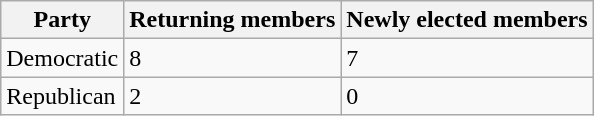<table class="wikitable">
<tr>
<th>Party</th>
<th>Returning members</th>
<th>Newly elected members</th>
</tr>
<tr>
<td>Democratic</td>
<td>8</td>
<td>7</td>
</tr>
<tr>
<td>Republican</td>
<td>2</td>
<td>0</td>
</tr>
</table>
